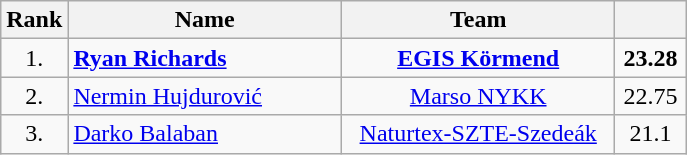<table | class="wikitable sortable" style="text-align: center;">
<tr>
<th>Rank</th>
<th width=175>Name</th>
<th width=175>Team</th>
<th width=40></th>
</tr>
<tr>
<td>1.</td>
<td align="left"> <strong><a href='#'>Ryan Richards</a></strong></td>
<td><strong><a href='#'>EGIS Körmend</a></strong></td>
<td><strong>23.28</strong></td>
</tr>
<tr>
<td>2.</td>
<td align="left"> <a href='#'>Nermin Hujdurović</a></td>
<td><a href='#'>Marso NYKK</a></td>
<td>22.75</td>
</tr>
<tr>
<td>3.</td>
<td align="left"> <a href='#'>Darko Balaban</a></td>
<td><a href='#'>Naturtex-SZTE-Szedeák</a></td>
<td>21.1</td>
</tr>
</table>
